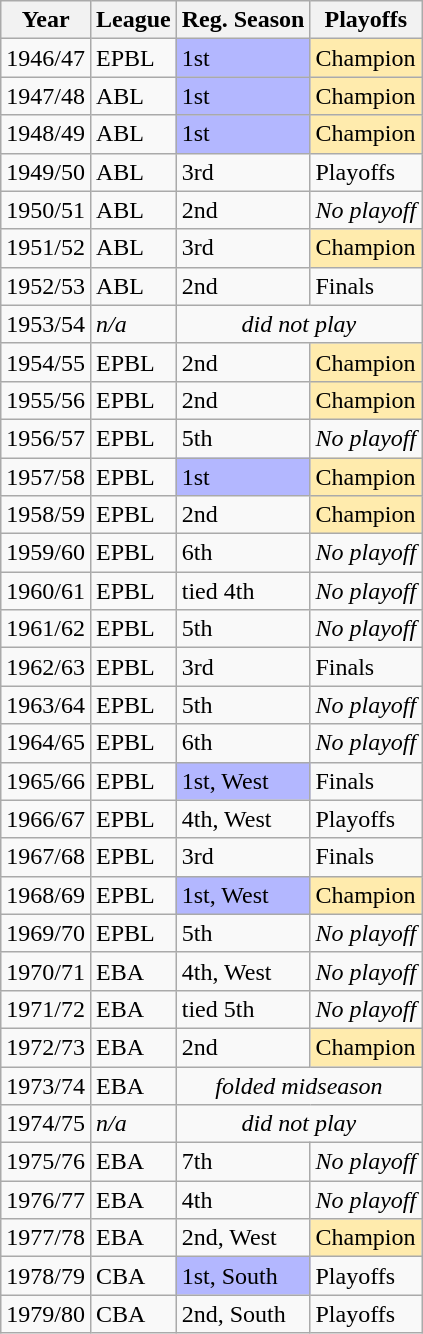<table class="wikitable">
<tr>
<th>Year</th>
<th>League</th>
<th>Reg. Season</th>
<th>Playoffs</th>
</tr>
<tr>
<td>1946/47</td>
<td>EPBL</td>
<td bgcolor="B3B7FF">1st</td>
<td bgcolor="FFEBAD">Champion</td>
</tr>
<tr>
<td>1947/48</td>
<td>ABL</td>
<td bgcolor="B3B7FF">1st</td>
<td bgcolor="FFEBAD">Champion</td>
</tr>
<tr>
<td>1948/49</td>
<td>ABL</td>
<td bgcolor="B3B7FF">1st</td>
<td bgcolor="FFEBAD">Champion</td>
</tr>
<tr>
<td>1949/50</td>
<td>ABL</td>
<td>3rd</td>
<td>Playoffs</td>
</tr>
<tr>
<td>1950/51</td>
<td>ABL</td>
<td>2nd</td>
<td><em>No playoff</em></td>
</tr>
<tr>
<td>1951/52</td>
<td>ABL</td>
<td>3rd</td>
<td bgcolor="FFEBAD">Champion</td>
</tr>
<tr>
<td>1952/53</td>
<td>ABL</td>
<td>2nd</td>
<td>Finals</td>
</tr>
<tr>
<td>1953/54</td>
<td><em>n/a</em></td>
<td colspan="2" align="center"><em>did not play</em></td>
</tr>
<tr>
<td>1954/55</td>
<td>EPBL</td>
<td>2nd</td>
<td bgcolor="FFEBAD">Champion</td>
</tr>
<tr>
<td>1955/56</td>
<td>EPBL</td>
<td>2nd</td>
<td bgcolor="FFEBAD">Champion</td>
</tr>
<tr>
<td>1956/57</td>
<td>EPBL</td>
<td>5th</td>
<td><em>No playoff</em></td>
</tr>
<tr>
<td>1957/58</td>
<td>EPBL</td>
<td bgcolor="B3B7FF">1st</td>
<td bgcolor="FFEBAD">Champion</td>
</tr>
<tr>
<td>1958/59</td>
<td>EPBL</td>
<td>2nd</td>
<td bgcolor="FFEBAD">Champion</td>
</tr>
<tr>
<td>1959/60</td>
<td>EPBL</td>
<td>6th</td>
<td><em>No playoff</em></td>
</tr>
<tr>
<td>1960/61</td>
<td>EPBL</td>
<td>tied 4th</td>
<td><em>No playoff</em></td>
</tr>
<tr>
<td>1961/62</td>
<td>EPBL</td>
<td>5th</td>
<td><em>No playoff</em></td>
</tr>
<tr>
<td>1962/63</td>
<td>EPBL</td>
<td>3rd</td>
<td>Finals</td>
</tr>
<tr>
<td>1963/64</td>
<td>EPBL</td>
<td>5th</td>
<td><em>No playoff</em></td>
</tr>
<tr>
<td>1964/65</td>
<td>EPBL</td>
<td>6th</td>
<td><em>No playoff</em></td>
</tr>
<tr>
<td>1965/66</td>
<td>EPBL</td>
<td bgcolor="B3B7FF">1st, West</td>
<td>Finals</td>
</tr>
<tr>
<td>1966/67</td>
<td>EPBL</td>
<td>4th, West</td>
<td>Playoffs</td>
</tr>
<tr>
<td>1967/68</td>
<td>EPBL</td>
<td>3rd</td>
<td>Finals</td>
</tr>
<tr>
<td>1968/69</td>
<td>EPBL</td>
<td bgcolor="B3B7FF">1st, West</td>
<td bgcolor="FFEBAD">Champion</td>
</tr>
<tr>
<td>1969/70</td>
<td>EPBL</td>
<td>5th</td>
<td><em>No playoff</em></td>
</tr>
<tr>
<td>1970/71</td>
<td>EBA</td>
<td>4th, West</td>
<td><em>No playoff</em></td>
</tr>
<tr>
<td>1971/72</td>
<td>EBA</td>
<td>tied 5th</td>
<td><em>No playoff</em></td>
</tr>
<tr>
<td>1972/73</td>
<td>EBA</td>
<td>2nd</td>
<td bgcolor="FFEBAD">Champion</td>
</tr>
<tr>
<td>1973/74</td>
<td>EBA</td>
<td colspan="2" align="center"><em>folded midseason</em></td>
</tr>
<tr>
<td>1974/75</td>
<td><em>n/a</em></td>
<td colspan="2" align="center"><em>did not play</em></td>
</tr>
<tr>
<td>1975/76</td>
<td>EBA</td>
<td>7th</td>
<td><em>No playoff</em></td>
</tr>
<tr>
<td>1976/77</td>
<td>EBA</td>
<td>4th</td>
<td><em>No playoff</em></td>
</tr>
<tr>
<td>1977/78</td>
<td>EBA</td>
<td>2nd, West</td>
<td bgcolor="FFEBAD">Champion</td>
</tr>
<tr>
<td>1978/79</td>
<td>CBA</td>
<td bgcolor="B3B7FF">1st, South</td>
<td>Playoffs</td>
</tr>
<tr>
<td>1979/80</td>
<td>CBA</td>
<td>2nd, South</td>
<td>Playoffs</td>
</tr>
</table>
